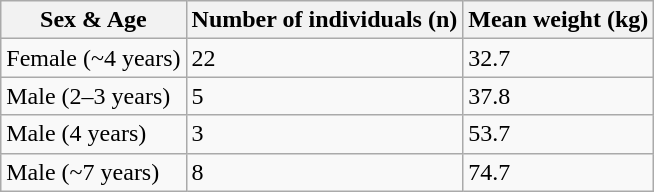<table class="wikitable">
<tr>
<th>Sex & Age</th>
<th>Number of individuals (n)</th>
<th>Mean weight (kg)</th>
</tr>
<tr>
<td>Female (~4 years)</td>
<td>22</td>
<td>32.7</td>
</tr>
<tr>
<td>Male (2–3 years)</td>
<td>5</td>
<td>37.8</td>
</tr>
<tr>
<td>Male (4 years)</td>
<td>3</td>
<td>53.7</td>
</tr>
<tr>
<td>Male (~7 years)</td>
<td>8</td>
<td>74.7</td>
</tr>
</table>
